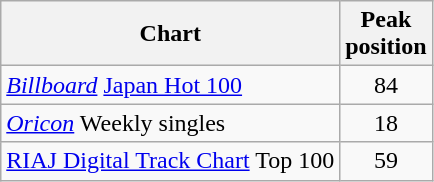<table class="wikitable">
<tr>
<th>Chart</th>
<th>Peak<br>position</th>
</tr>
<tr>
<td><em><a href='#'>Billboard</a></em> <a href='#'>Japan Hot 100</a></td>
<td align="center">84</td>
</tr>
<tr>
<td><em><a href='#'>Oricon</a></em> Weekly singles</td>
<td align="center">18</td>
</tr>
<tr>
<td><a href='#'>RIAJ Digital Track Chart</a> Top 100</td>
<td align="center">59</td>
</tr>
</table>
